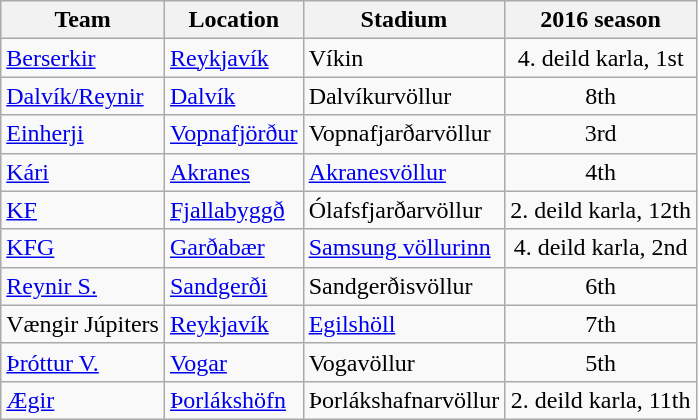<table class="wikitable sortable">
<tr>
<th>Team</th>
<th>Location</th>
<th>Stadium</th>
<th>2016 season</th>
</tr>
<tr>
<td><a href='#'>Berserkir</a></td>
<td><a href='#'>Reykjavík</a></td>
<td>Víkin</td>
<td align=center>4. deild karla, 1st</td>
</tr>
<tr>
<td><a href='#'>Dalvík/Reynir</a></td>
<td><a href='#'>Dalvík</a></td>
<td>Dalvíkurvöllur</td>
<td align=center>8th</td>
</tr>
<tr>
<td><a href='#'>Einherji</a></td>
<td><a href='#'>Vopnafjörður</a></td>
<td>Vopnafjarðarvöllur</td>
<td align=center>3rd</td>
</tr>
<tr>
<td><a href='#'>Kári</a></td>
<td><a href='#'>Akranes</a></td>
<td><a href='#'>Akranesvöllur</a></td>
<td align=center>4th</td>
</tr>
<tr>
<td><a href='#'>KF</a></td>
<td><a href='#'>Fjallabyggð</a></td>
<td>Ólafsfjarðarvöllur</td>
<td align=center>2. deild karla, 12th</td>
</tr>
<tr>
<td><a href='#'>KFG</a></td>
<td><a href='#'>Garðabær</a></td>
<td><a href='#'>Samsung völlurinn</a></td>
<td align=center>4. deild karla, 2nd</td>
</tr>
<tr>
<td><a href='#'>Reynir S.</a></td>
<td><a href='#'>Sandgerði</a></td>
<td>Sandgerðisvöllur</td>
<td align=center>6th</td>
</tr>
<tr>
<td>Vængir Júpiters</td>
<td><a href='#'>Reykjavík</a></td>
<td><a href='#'>Egilshöll</a></td>
<td align=center>7th</td>
</tr>
<tr>
<td><a href='#'>Þróttur V.</a></td>
<td><a href='#'>Vogar</a></td>
<td>Vogavöllur</td>
<td align=center>5th</td>
</tr>
<tr>
<td><a href='#'>Ægir</a></td>
<td><a href='#'>Þorlákshöfn</a></td>
<td>Þorlákshafnarvöllur</td>
<td align=center>2. deild karla, 11th</td>
</tr>
</table>
